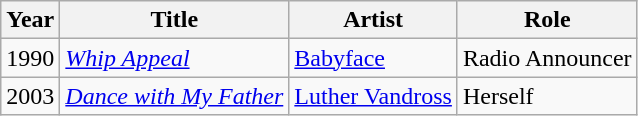<table class="wikitable sortable">
<tr>
<th>Year</th>
<th>Title</th>
<th>Artist</th>
<th class="unsortable">Role</th>
</tr>
<tr>
<td>1990</td>
<td><em><a href='#'>Whip Appeal</a></em></td>
<td><a href='#'>Babyface</a></td>
<td>Radio Announcer</td>
</tr>
<tr>
<td>2003</td>
<td><em><a href='#'>Dance with My Father</a></em></td>
<td><a href='#'>Luther Vandross</a></td>
<td>Herself</td>
</tr>
</table>
